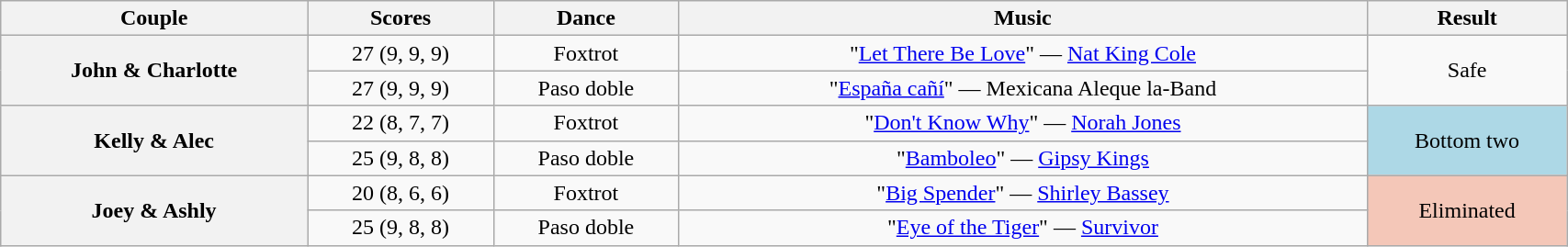<table class="wikitable sortable" style="text-align:center; width:90%">
<tr>
<th scope="col">Couple</th>
<th scope="col">Scores</th>
<th scope="col" class="unsortable">Dance</th>
<th scope="col" class="unsortable">Music</th>
<th scope="col" class="unsortable">Result</th>
</tr>
<tr>
<th scope="row" rowspan="2">John & Charlotte</th>
<td>27 (9, 9, 9)</td>
<td>Foxtrot</td>
<td>"<a href='#'>Let There Be Love</a>" — <a href='#'>Nat King Cole</a></td>
<td rowspan="2">Safe</td>
</tr>
<tr>
<td>27 (9, 9, 9)</td>
<td>Paso doble</td>
<td>"<a href='#'>España cañí</a>" — Mexicana Aleque la-Band</td>
</tr>
<tr>
<th scope="row" rowspan="2">Kelly & Alec</th>
<td>22 (8, 7, 7)</td>
<td>Foxtrot</td>
<td>"<a href='#'>Don't Know Why</a>" — <a href='#'>Norah Jones</a></td>
<td rowspan="2" bgcolor=lightblue>Bottom two</td>
</tr>
<tr>
<td>25 (9, 8, 8)</td>
<td>Paso doble</td>
<td>"<a href='#'>Bamboleo</a>" — <a href='#'>Gipsy Kings</a></td>
</tr>
<tr>
<th scope="row" rowspan="2">Joey & Ashly</th>
<td>20 (8, 6, 6)</td>
<td>Foxtrot</td>
<td>"<a href='#'>Big Spender</a>" — <a href='#'>Shirley Bassey</a></td>
<td rowspan="2" bgcolor=f4c7b8>Eliminated</td>
</tr>
<tr>
<td>25 (9, 8, 8)</td>
<td>Paso doble</td>
<td>"<a href='#'>Eye of the Tiger</a>" — <a href='#'>Survivor</a></td>
</tr>
</table>
